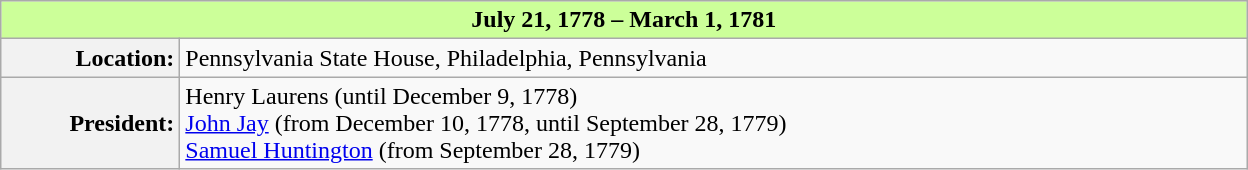<table class=wikitable>
<tr>
<th colspan=2 style="background:#ccff99;">July 21, 1778 – March 1, 1781</th>
</tr>
<tr>
<th style="width: 7em; text-align: right">Location:</th>
<td style="width: 44em;">Pennsylvania State House, Philadelphia, Pennsylvania</td>
</tr>
<tr>
<th style="text-align: right">President:</th>
<td>Henry Laurens (until December 9, 1778)<br><a href='#'>John Jay</a> (from December 10, 1778, until September 28, 1779)<br><a href='#'>Samuel Huntington</a> (from September 28, 1779)</td>
</tr>
</table>
